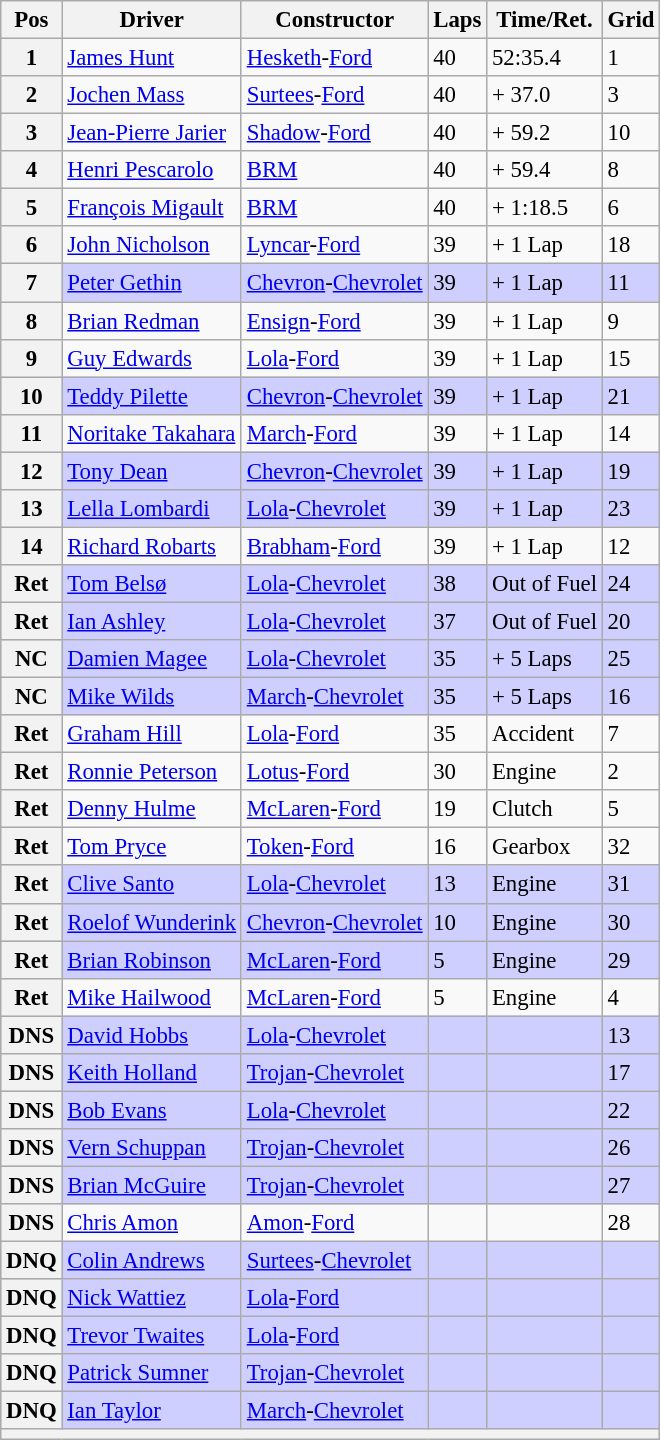<table class="wikitable" style="font-size: 95%;">
<tr>
<th>Pos</th>
<th>Driver</th>
<th>Constructor</th>
<th>Laps</th>
<th>Time/Ret.</th>
<th>Grid</th>
</tr>
<tr>
<th>1</th>
<td> <a href='#'>James Hunt</a></td>
<td><a href='#'>Hesketh</a>-<a href='#'>Ford</a></td>
<td>40</td>
<td>52:35.4</td>
<td>1</td>
</tr>
<tr>
<th>2</th>
<td> <a href='#'>Jochen Mass</a></td>
<td><a href='#'>Surtees</a>-<a href='#'>Ford</a></td>
<td>40</td>
<td>+ 37.0</td>
<td>3</td>
</tr>
<tr>
<th>3</th>
<td> <a href='#'>Jean-Pierre Jarier</a></td>
<td><a href='#'>Shadow</a>-<a href='#'>Ford</a></td>
<td>40</td>
<td>+ 59.2</td>
<td>10</td>
</tr>
<tr>
<th>4</th>
<td> <a href='#'>Henri Pescarolo</a></td>
<td><a href='#'>BRM</a></td>
<td>40</td>
<td>+ 59.4</td>
<td>8</td>
</tr>
<tr>
<th>5</th>
<td> <a href='#'>François Migault</a></td>
<td><a href='#'>BRM</a></td>
<td>40</td>
<td>+ 1:18.5</td>
<td>6</td>
</tr>
<tr>
<th>6</th>
<td> <a href='#'>John Nicholson</a></td>
<td><a href='#'>Lyncar</a>-<a href='#'>Ford</a></td>
<td>39</td>
<td>+ 1 Lap</td>
<td>18</td>
</tr>
<tr style="background-color: #CFCFFF">
<th>7</th>
<td> <a href='#'>Peter Gethin</a></td>
<td><a href='#'>Chevron</a>-<a href='#'>Chevrolet</a></td>
<td>39</td>
<td>+ 1 Lap</td>
<td>11</td>
</tr>
<tr>
<th>8</th>
<td> <a href='#'>Brian Redman</a></td>
<td><a href='#'>Ensign</a>-<a href='#'>Ford</a></td>
<td>39</td>
<td>+ 1 Lap</td>
<td>9</td>
</tr>
<tr>
<th>9</th>
<td> <a href='#'>Guy Edwards</a></td>
<td><a href='#'>Lola</a>-<a href='#'>Ford</a></td>
<td>39</td>
<td>+ 1 Lap</td>
<td>15</td>
</tr>
<tr style="background-color: #CFCFFF">
<th>10</th>
<td> <a href='#'>Teddy Pilette</a></td>
<td><a href='#'>Chevron</a>-<a href='#'>Chevrolet</a></td>
<td>39</td>
<td>+ 1 Lap</td>
<td>21</td>
</tr>
<tr>
<th>11</th>
<td> <a href='#'>Noritake Takahara</a></td>
<td><a href='#'>March</a>-<a href='#'>Ford</a></td>
<td>39</td>
<td>+ 1 Lap</td>
<td>14</td>
</tr>
<tr style="background-color: #CFCFFF">
<th>12</th>
<td> <a href='#'>Tony Dean</a></td>
<td><a href='#'>Chevron</a>-<a href='#'>Chevrolet</a></td>
<td>39</td>
<td>+ 1 Lap</td>
<td>19</td>
</tr>
<tr style="background-color: #CFCFFF">
<th>13</th>
<td> <a href='#'>Lella Lombardi</a></td>
<td><a href='#'>Lola</a>-<a href='#'>Chevrolet</a></td>
<td>39</td>
<td>+ 1 Lap</td>
<td>23</td>
</tr>
<tr>
<th>14</th>
<td> <a href='#'>Richard Robarts</a></td>
<td><a href='#'>Brabham</a>-<a href='#'>Ford</a></td>
<td>39</td>
<td>+ 1 Lap</td>
<td>12</td>
</tr>
<tr style="background-color: #CFCFFF">
<th>Ret</th>
<td> <a href='#'>Tom Belsø</a></td>
<td><a href='#'>Lola</a>-<a href='#'>Chevrolet</a></td>
<td>38</td>
<td>Out of Fuel</td>
<td>24</td>
</tr>
<tr style="background-color: #CFCFFF">
<th>Ret</th>
<td> <a href='#'>Ian Ashley</a></td>
<td><a href='#'>Lola</a>-<a href='#'>Chevrolet</a></td>
<td>37</td>
<td>Out of Fuel</td>
<td>20</td>
</tr>
<tr style="background-color: #CFCFFF">
<th>NC</th>
<td> <a href='#'>Damien Magee</a></td>
<td><a href='#'>Lola</a>-<a href='#'>Chevrolet</a></td>
<td>35</td>
<td>+ 5 Laps</td>
<td>25</td>
</tr>
<tr style="background-color: #CFCFFF">
<th>NC</th>
<td> <a href='#'>Mike Wilds</a></td>
<td><a href='#'>March</a>-<a href='#'>Chevrolet</a></td>
<td>35</td>
<td>+ 5 Laps</td>
<td>16</td>
</tr>
<tr>
<th>Ret</th>
<td> <a href='#'>Graham Hill</a></td>
<td><a href='#'>Lola</a>-<a href='#'>Ford</a></td>
<td>35</td>
<td>Accident</td>
<td>7</td>
</tr>
<tr>
<th>Ret</th>
<td> <a href='#'>Ronnie Peterson</a></td>
<td><a href='#'>Lotus</a>-<a href='#'>Ford</a></td>
<td>30</td>
<td>Engine</td>
<td>2</td>
</tr>
<tr>
<th>Ret</th>
<td> <a href='#'>Denny Hulme</a></td>
<td><a href='#'>McLaren</a>-<a href='#'>Ford</a></td>
<td>19</td>
<td>Clutch</td>
<td>5</td>
</tr>
<tr>
<th>Ret</th>
<td> <a href='#'>Tom Pryce</a></td>
<td><a href='#'>Token</a>-<a href='#'>Ford</a></td>
<td>16</td>
<td>Gearbox</td>
<td>32</td>
</tr>
<tr style="background-color: #CFCFFF">
<th>Ret</th>
<td> <a href='#'>Clive Santo</a></td>
<td><a href='#'>Lola</a>-<a href='#'>Chevrolet</a></td>
<td>13</td>
<td>Engine</td>
<td>31</td>
</tr>
<tr style="background-color: #CFCFFF">
<th>Ret</th>
<td> <a href='#'>Roelof Wunderink</a></td>
<td><a href='#'>Chevron</a>-<a href='#'>Chevrolet</a></td>
<td>10</td>
<td>Engine</td>
<td>30</td>
</tr>
<tr style="background-color: #CFCFFF">
<th>Ret</th>
<td> <a href='#'>Brian Robinson</a></td>
<td><a href='#'>McLaren</a>-<a href='#'>Ford</a></td>
<td>5</td>
<td>Engine</td>
<td>29</td>
</tr>
<tr>
<th>Ret</th>
<td> <a href='#'>Mike Hailwood</a></td>
<td><a href='#'>McLaren</a>-<a href='#'>Ford</a></td>
<td>5</td>
<td>Engine</td>
<td>4</td>
</tr>
<tr style="background-color: #CFCFFF">
<th>DNS</th>
<td> <a href='#'>David Hobbs</a></td>
<td><a href='#'>Lola</a>-<a href='#'>Chevrolet</a></td>
<td></td>
<td></td>
<td>13</td>
</tr>
<tr style="background-color: #CFCFFF">
<th>DNS</th>
<td> <a href='#'>Keith Holland</a></td>
<td><a href='#'>Trojan</a>-<a href='#'>Chevrolet</a></td>
<td></td>
<td></td>
<td>17</td>
</tr>
<tr style="background-color: #CFCFFF">
<th>DNS</th>
<td> <a href='#'>Bob Evans</a></td>
<td><a href='#'>Lola</a>-<a href='#'>Chevrolet</a></td>
<td></td>
<td></td>
<td>22</td>
</tr>
<tr style="background-color: #CFCFFF">
<th>DNS</th>
<td> <a href='#'>Vern Schuppan</a></td>
<td><a href='#'>Trojan</a>-<a href='#'>Chevrolet</a></td>
<td></td>
<td></td>
<td>26</td>
</tr>
<tr style="background-color: #CFCFFF">
<th>DNS</th>
<td> <a href='#'>Brian McGuire</a></td>
<td><a href='#'>Trojan</a>-<a href='#'>Chevrolet</a></td>
<td></td>
<td></td>
<td>27</td>
</tr>
<tr>
<th>DNS</th>
<td> <a href='#'>Chris Amon</a></td>
<td><a href='#'>Amon</a>-<a href='#'>Ford</a></td>
<td></td>
<td></td>
<td>28</td>
</tr>
<tr style="background-color: #CFCFFF">
<th>DNQ</th>
<td> <a href='#'>Colin Andrews</a></td>
<td><a href='#'>Surtees</a>-<a href='#'>Chevrolet</a></td>
<td></td>
<td></td>
<td></td>
</tr>
<tr style="background-color: #CFCFFF">
<th>DNQ</th>
<td> <a href='#'>Nick Wattiez</a></td>
<td><a href='#'>Lola</a>-<a href='#'>Ford</a></td>
<td></td>
<td></td>
<td></td>
</tr>
<tr style="background-color: #CFCFFF">
<th>DNQ</th>
<td> <a href='#'>Trevor Twaites</a></td>
<td><a href='#'>Lola</a>-<a href='#'>Ford</a></td>
<td></td>
<td></td>
<td></td>
</tr>
<tr style="background-color: #CFCFFF">
<th>DNQ</th>
<td> <a href='#'>Patrick Sumner</a></td>
<td><a href='#'>Trojan</a>-<a href='#'>Chevrolet</a></td>
<td></td>
<td></td>
<td></td>
</tr>
<tr style="background-color: #CFCFFF">
<th>DNQ</th>
<td> <a href='#'>Ian Taylor</a></td>
<td><a href='#'>March</a>-<a href='#'>Chevrolet</a></td>
<td></td>
<td></td>
<td></td>
</tr>
<tr>
<th colspan="6"></th>
</tr>
</table>
